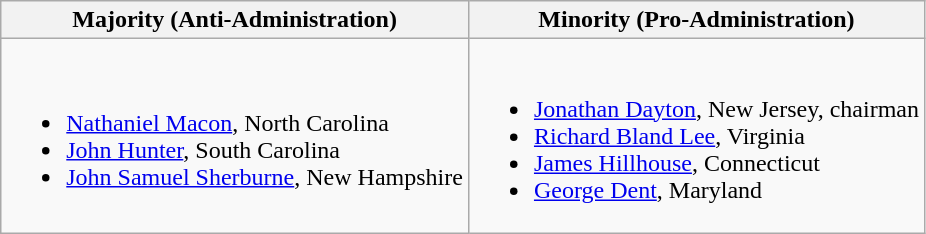<table class=wikitable>
<tr>
<th>Majority (Anti-Administration)</th>
<th>Minority (Pro-Administration)</th>
</tr>
<tr>
<td><br><ul><li><a href='#'>Nathaniel Macon</a>, North Carolina</li><li><a href='#'>John Hunter</a>, South Carolina</li><li><a href='#'>John Samuel Sherburne</a>, New Hampshire</li></ul></td>
<td><br><ul><li><a href='#'>Jonathan Dayton</a>, New Jersey, chairman</li><li><a href='#'>Richard Bland Lee</a>, Virginia</li><li><a href='#'>James Hillhouse</a>, Connecticut</li><li><a href='#'>George Dent</a>, Maryland</li></ul></td>
</tr>
</table>
